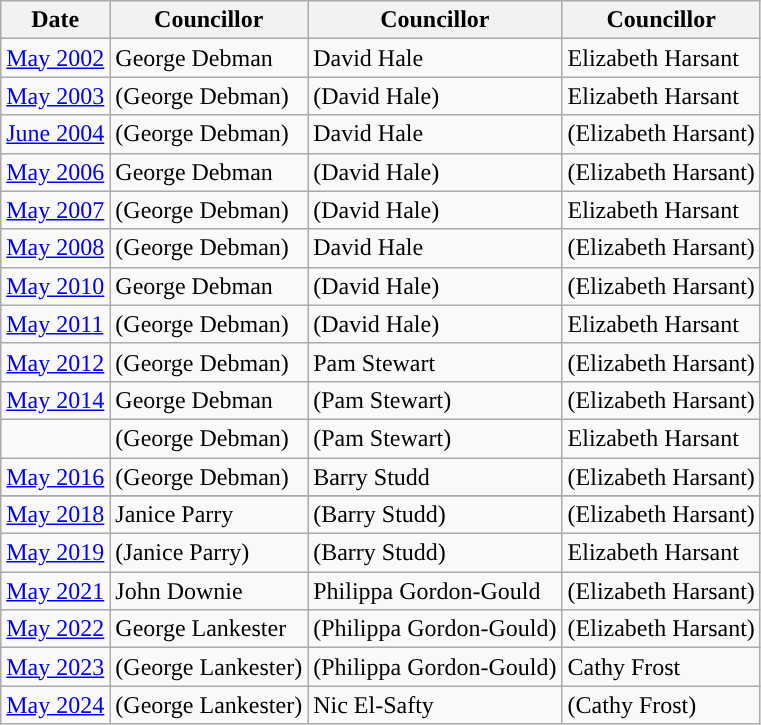<table class="wikitable">
<tr>
<th>Date</th>
<th>Councillor</th>
<th>Councillor</th>
<th>Councillor</th>
</tr>
<tr>
<td><a href='#'>May 2002</a></td>
<td ! style="background-color:">George Debman</td>
<td ! style="background-color:">David Hale</td>
<td ! style="background-color:">Elizabeth Harsant</td>
</tr>
<tr>
<td><a href='#'>May 2003</a></td>
<td ! style="background-color:">(George Debman)</td>
<td ! style="background-color:">(David Hale)</td>
<td ! style="background-color:">Elizabeth Harsant</td>
</tr>
<tr>
<td><a href='#'>June 2004</a></td>
<td ! style="background-color:">(George Debman)</td>
<td ! style="background-color:">David Hale</td>
<td ! style="background-color:">(Elizabeth Harsant)</td>
</tr>
<tr>
<td><a href='#'>May 2006</a></td>
<td ! style="background-color:">George Debman</td>
<td ! style="background-color:">(David Hale)</td>
<td ! style="background-color:">(Elizabeth Harsant)</td>
</tr>
<tr>
<td><a href='#'>May 2007</a></td>
<td ! style="background-color:">(George Debman)</td>
<td ! style="background-color:">(David Hale)</td>
<td ! style="background-color:">Elizabeth Harsant</td>
</tr>
<tr>
<td><a href='#'>May 2008</a></td>
<td ! style="background-color:">(George Debman)</td>
<td ! style="background-color:">David Hale</td>
<td ! style="background-color:">(Elizabeth Harsant)</td>
</tr>
<tr>
<td><a href='#'>May 2010</a></td>
<td ! style="background-color:">George Debman</td>
<td ! style="background-color:">(David Hale)</td>
<td ! style="background-color:">(Elizabeth Harsant)</td>
</tr>
<tr>
<td><a href='#'>May 2011</a></td>
<td ! style="background-color:">(George Debman)</td>
<td ! style="background-color:">(David Hale)</td>
<td ! style="background-color:">Elizabeth Harsant</td>
</tr>
<tr>
<td><a href='#'>May 2012</a></td>
<td ! style="background-color:">(George Debman)</td>
<td ! style="background-color:">Pam Stewart</td>
<td ! style="background-color:">(Elizabeth Harsant)</td>
</tr>
<tr>
<td><a href='#'>May 2014</a></td>
<td ! style="background-color:">George Debman</td>
<td ! style="background-color:">(Pam Stewart)</td>
<td ! style="background-color:">(Elizabeth Harsant)</td>
</tr>
<tr>
<td></td>
<td ! style="background-color:">(George Debman)</td>
<td ! style="background-color:">(Pam Stewart)</td>
<td ! style="background-color:">Elizabeth Harsant</td>
</tr>
<tr>
<td><a href='#'>May 2016</a></td>
<td ! style="background-color:">(George Debman)</td>
<td ! style="background-color:">Barry Studd</td>
<td ! style="background-color:">(Elizabeth Harsant)</td>
</tr>
<tr>
</tr>
<tr>
<td><a href='#'>May 2018</a></td>
<td ! style="background-color:">Janice Parry</td>
<td ! style="background-color:">(Barry Studd)</td>
<td ! style="background-color:">(Elizabeth Harsant)</td>
</tr>
<tr>
<td><a href='#'>May 2019</a></td>
<td ! style="background-color:">(Janice Parry)</td>
<td ! style="background-color:">(Barry Studd)</td>
<td ! style="background-color:">Elizabeth Harsant</td>
</tr>
<tr>
<td><a href='#'>May 2021</a></td>
<td ! style="background-color:">John Downie</td>
<td ! style="background-color:">Philippa Gordon-Gould</td>
<td ! style="background-color:">(Elizabeth Harsant)</td>
</tr>
<tr>
<td><a href='#'>May 2022</a></td>
<td ! style="background-color:">George Lankester</td>
<td ! style="background-color:">(Philippa Gordon-Gould)</td>
<td ! style="background-color:">(Elizabeth Harsant)</td>
</tr>
<tr>
<td><a href='#'>May 2023</a></td>
<td ! style="background-color:">(George Lankester)</td>
<td ! style="background-color:">(Philippa Gordon-Gould)</td>
<td ! style="background-color:">Cathy Frost</td>
</tr>
<tr>
<td><a href='#'>May 2024</a></td>
<td ! style="background-color:">(George Lankester)</td>
<td ! style="background-color:">Nic El-Safty</td>
<td ! style="background-color:">(Cathy Frost)</td>
</tr>
</table>
